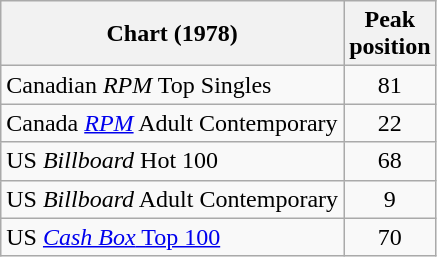<table class="wikitable sortable">
<tr>
<th align="left">Chart (1978)</th>
<th align="center">Peak<br>position</th>
</tr>
<tr>
<td align="left">Canadian <em>RPM</em> Top Singles</td>
<td align="center">81</td>
</tr>
<tr>
<td>Canada <em><a href='#'>RPM</a></em> Adult Contemporary</td>
<td style="text-align:center;">22</td>
</tr>
<tr>
<td align="left">US <em>Billboard</em> Hot 100</td>
<td align="center">68</td>
</tr>
<tr>
<td align="left">US <em>Billboard</em> Adult Contemporary</td>
<td align="center">9</td>
</tr>
<tr>
<td align="left">US <a href='#'><em>Cash Box</em> Top 100</a></td>
<td align="center">70</td>
</tr>
</table>
